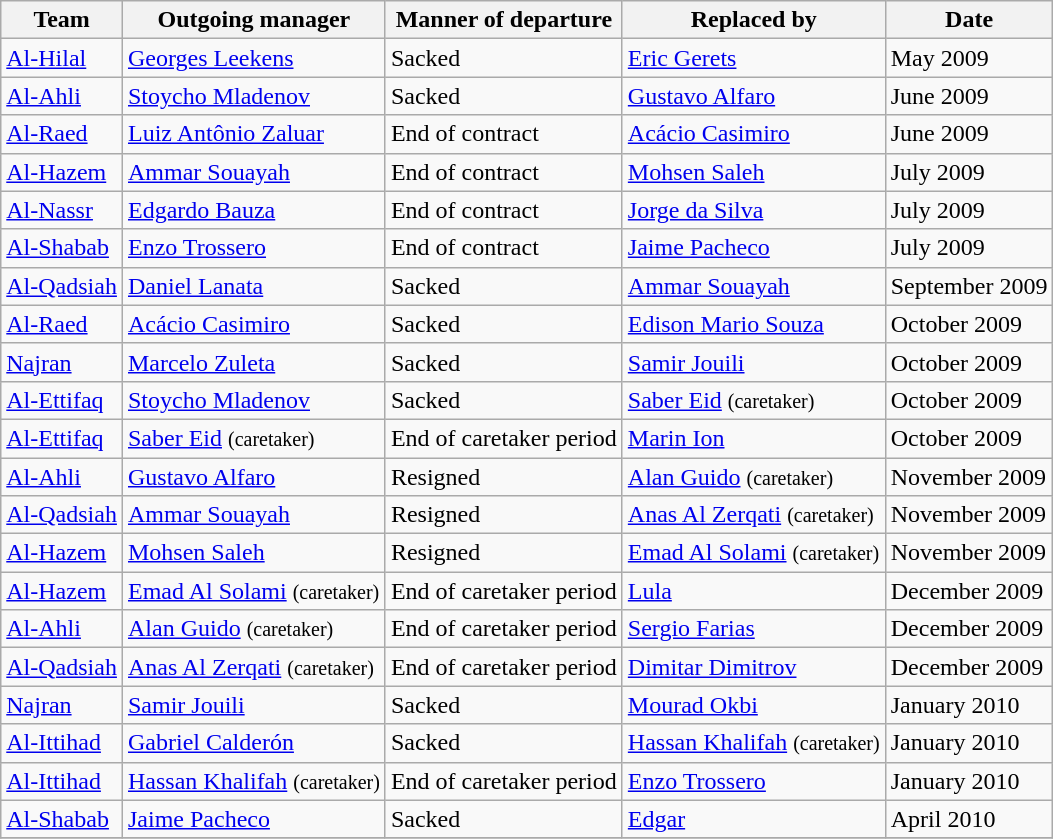<table class="wikitable">
<tr>
<th>Team</th>
<th>Outgoing manager</th>
<th>Manner of departure</th>
<th>Replaced by</th>
<th>Date</th>
</tr>
<tr>
<td><a href='#'>Al-Hilal</a></td>
<td> <a href='#'>Georges Leekens</a></td>
<td>Sacked</td>
<td> <a href='#'>Eric Gerets</a></td>
<td>May 2009</td>
</tr>
<tr>
<td><a href='#'>Al-Ahli</a></td>
<td> <a href='#'>Stoycho Mladenov</a></td>
<td>Sacked</td>
<td> <a href='#'>Gustavo Alfaro</a></td>
<td>June 2009</td>
</tr>
<tr>
<td><a href='#'>Al-Raed</a></td>
<td> <a href='#'>Luiz Antônio Zaluar</a></td>
<td>End of contract</td>
<td> <a href='#'>Acácio Casimiro</a></td>
<td>June 2009</td>
</tr>
<tr>
<td><a href='#'>Al-Hazem</a></td>
<td> <a href='#'>Ammar Souayah</a></td>
<td>End of contract</td>
<td> <a href='#'>Mohsen Saleh</a></td>
<td>July 2009</td>
</tr>
<tr>
<td><a href='#'>Al-Nassr</a></td>
<td> <a href='#'>Edgardo Bauza</a></td>
<td>End of contract</td>
<td> <a href='#'>Jorge da Silva</a></td>
<td>July 2009</td>
</tr>
<tr>
<td><a href='#'>Al-Shabab</a></td>
<td> <a href='#'>Enzo Trossero</a></td>
<td>End of contract</td>
<td> <a href='#'>Jaime Pacheco</a></td>
<td>July 2009</td>
</tr>
<tr>
<td><a href='#'>Al-Qadsiah</a></td>
<td> <a href='#'>Daniel Lanata</a></td>
<td>Sacked</td>
<td> <a href='#'>Ammar Souayah</a></td>
<td>September 2009</td>
</tr>
<tr>
<td><a href='#'>Al-Raed</a></td>
<td> <a href='#'>Acácio Casimiro</a></td>
<td>Sacked</td>
<td> <a href='#'>Edison Mario Souza</a></td>
<td>October 2009</td>
</tr>
<tr>
<td><a href='#'>Najran</a></td>
<td> <a href='#'>Marcelo Zuleta</a></td>
<td>Sacked</td>
<td> <a href='#'>Samir Jouili</a></td>
<td>October 2009</td>
</tr>
<tr>
<td><a href='#'>Al-Ettifaq</a></td>
<td> <a href='#'>Stoycho Mladenov</a></td>
<td>Sacked</td>
<td> <a href='#'>Saber Eid</a> <small>(caretaker)</small></td>
<td>October 2009</td>
</tr>
<tr>
<td><a href='#'>Al-Ettifaq</a></td>
<td> <a href='#'>Saber Eid</a> <small>(caretaker)</small></td>
<td>End of caretaker period</td>
<td> <a href='#'>Marin Ion</a></td>
<td>October 2009</td>
</tr>
<tr>
<td><a href='#'>Al-Ahli</a></td>
<td> <a href='#'>Gustavo Alfaro</a></td>
<td>Resigned</td>
<td> <a href='#'>Alan Guido</a> <small>(caretaker)</small></td>
<td>November 2009</td>
</tr>
<tr>
<td><a href='#'>Al-Qadsiah</a></td>
<td> <a href='#'>Ammar Souayah</a></td>
<td>Resigned</td>
<td> <a href='#'>Anas Al Zerqati</a> <small>(caretaker)</small></td>
<td>November 2009</td>
</tr>
<tr>
<td><a href='#'>Al-Hazem</a></td>
<td> <a href='#'>Mohsen Saleh</a></td>
<td>Resigned</td>
<td> <a href='#'>Emad Al Solami</a> <small>(caretaker)</small></td>
<td>November 2009</td>
</tr>
<tr>
<td><a href='#'>Al-Hazem</a></td>
<td> <a href='#'>Emad Al Solami</a> <small>(caretaker)</small></td>
<td>End of caretaker period</td>
<td> <a href='#'>Lula</a></td>
<td>December 2009</td>
</tr>
<tr>
<td><a href='#'>Al-Ahli</a></td>
<td> <a href='#'>Alan Guido</a> <small>(caretaker)</small></td>
<td>End of caretaker period</td>
<td> <a href='#'>Sergio Farias</a></td>
<td>December 2009</td>
</tr>
<tr>
<td><a href='#'>Al-Qadsiah</a></td>
<td> <a href='#'>Anas Al Zerqati</a> <small>(caretaker)</small></td>
<td>End of caretaker period</td>
<td> <a href='#'>Dimitar Dimitrov</a></td>
<td>December 2009</td>
</tr>
<tr>
<td><a href='#'>Najran</a></td>
<td> <a href='#'>Samir Jouili</a></td>
<td>Sacked</td>
<td> <a href='#'>Mourad Okbi</a></td>
<td>January 2010</td>
</tr>
<tr>
<td><a href='#'>Al-Ittihad</a></td>
<td> <a href='#'>Gabriel Calderón</a></td>
<td>Sacked</td>
<td> <a href='#'>Hassan Khalifah</a> <small>(caretaker)</small></td>
<td>January 2010</td>
</tr>
<tr>
<td><a href='#'>Al-Ittihad</a></td>
<td> <a href='#'>Hassan Khalifah</a> <small>(caretaker)</small></td>
<td>End of caretaker period</td>
<td> <a href='#'>Enzo Trossero</a></td>
<td>January 2010</td>
</tr>
<tr>
<td><a href='#'>Al-Shabab</a></td>
<td> <a href='#'>Jaime Pacheco</a></td>
<td>Sacked</td>
<td> <a href='#'>Edgar</a></td>
<td>April 2010</td>
</tr>
<tr>
</tr>
</table>
